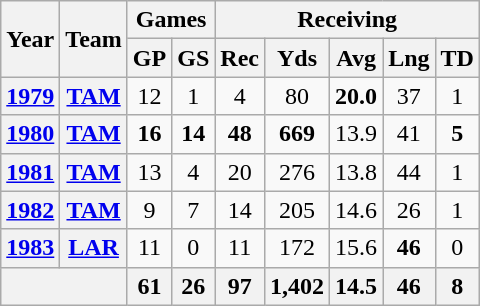<table class="wikitable" style="text-align:center">
<tr>
<th rowspan="2">Year</th>
<th rowspan="2">Team</th>
<th colspan="2">Games</th>
<th colspan="5">Receiving</th>
</tr>
<tr>
<th>GP</th>
<th>GS</th>
<th>Rec</th>
<th>Yds</th>
<th>Avg</th>
<th>Lng</th>
<th>TD</th>
</tr>
<tr>
<th><a href='#'>1979</a></th>
<th><a href='#'>TAM</a></th>
<td>12</td>
<td>1</td>
<td>4</td>
<td>80</td>
<td><strong>20.0</strong></td>
<td>37</td>
<td>1</td>
</tr>
<tr>
<th><a href='#'>1980</a></th>
<th><a href='#'>TAM</a></th>
<td><strong>16</strong></td>
<td><strong>14</strong></td>
<td><strong>48</strong></td>
<td><strong>669</strong></td>
<td>13.9</td>
<td>41</td>
<td><strong>5</strong></td>
</tr>
<tr>
<th><a href='#'>1981</a></th>
<th><a href='#'>TAM</a></th>
<td>13</td>
<td>4</td>
<td>20</td>
<td>276</td>
<td>13.8</td>
<td>44</td>
<td>1</td>
</tr>
<tr>
<th><a href='#'>1982</a></th>
<th><a href='#'>TAM</a></th>
<td>9</td>
<td>7</td>
<td>14</td>
<td>205</td>
<td>14.6</td>
<td>26</td>
<td>1</td>
</tr>
<tr>
<th><a href='#'>1983</a></th>
<th><a href='#'>LAR</a></th>
<td>11</td>
<td>0</td>
<td>11</td>
<td>172</td>
<td>15.6</td>
<td><strong>46</strong></td>
<td>0</td>
</tr>
<tr>
<th colspan="2"></th>
<th>61</th>
<th>26</th>
<th>97</th>
<th>1,402</th>
<th>14.5</th>
<th>46</th>
<th>8</th>
</tr>
</table>
